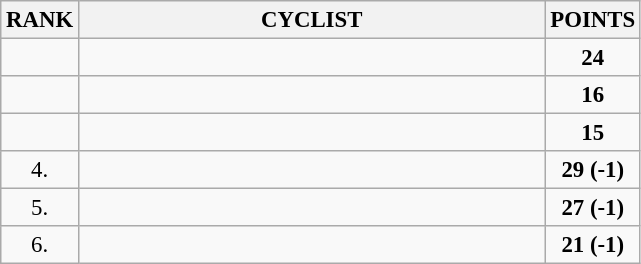<table class="wikitable" style="font-size:95%;">
<tr>
<th>RANK</th>
<th align="left" style="width: 20em">CYCLIST</th>
<th>POINTS</th>
</tr>
<tr>
<td align="center"></td>
<td></td>
<td align="center"><strong>24</strong></td>
</tr>
<tr>
<td align="center"></td>
<td></td>
<td align="center"><strong>16</strong></td>
</tr>
<tr>
<td align="center"></td>
<td></td>
<td align="center"><strong>15</strong></td>
</tr>
<tr>
<td align="center">4.</td>
<td></td>
<td align="center"><strong>29 (-1)</strong></td>
</tr>
<tr>
<td align="center">5.</td>
<td></td>
<td align="center"><strong>27 (-1)</strong></td>
</tr>
<tr>
<td align="center">6.</td>
<td></td>
<td align="center"><strong>21 (-1)</strong></td>
</tr>
</table>
